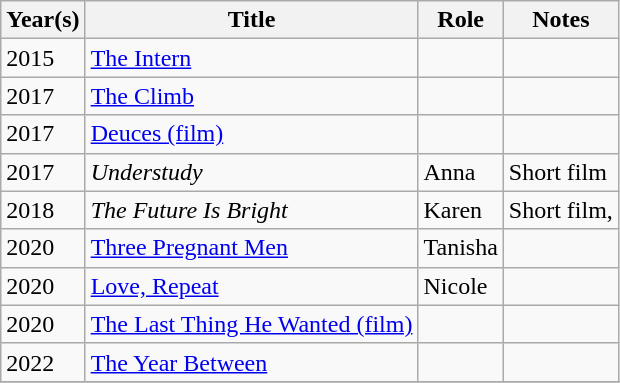<table class="wikitable">
<tr>
<th>Year(s)</th>
<th>Title</th>
<th>Role</th>
<th>Notes</th>
</tr>
<tr>
<td>2015</td>
<td><a href='#'>The Intern</a></td>
<td></td>
<td></td>
</tr>
<tr>
<td>2017</td>
<td><a href='#'>The Climb</a></td>
<td></td>
<td></td>
</tr>
<tr>
<td>2017</td>
<td><a href='#'>Deuces (film)</a></td>
<td></td>
<td></td>
</tr>
<tr>
<td>2017</td>
<td><em>Understudy</em></td>
<td>Anna</td>
<td>Short film</td>
</tr>
<tr>
<td>2018</td>
<td><em>The Future Is Bright</em></td>
<td>Karen</td>
<td>Short film,</td>
</tr>
<tr>
<td>2020</td>
<td><a href='#'>Three Pregnant Men</a></td>
<td>Tanisha</td>
<td></td>
</tr>
<tr>
<td>2020</td>
<td><a href='#'>Love, Repeat</a></td>
<td>Nicole</td>
<td></td>
</tr>
<tr>
<td>2020</td>
<td><a href='#'>The Last Thing He Wanted (film)</a></td>
<td></td>
<td></td>
</tr>
<tr>
<td>2022</td>
<td><a href='#'>The Year Between</a></td>
<td></td>
<td></td>
</tr>
<tr>
</tr>
</table>
